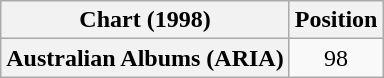<table class="wikitable plainrowheaders" style="text-align:center">
<tr>
<th scope="col">Chart (1998)</th>
<th scope="col">Position</th>
</tr>
<tr>
<th scope="row">Australian Albums (ARIA)</th>
<td>98</td>
</tr>
</table>
